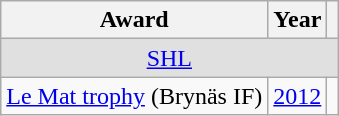<table class="wikitable">
<tr>
<th>Award</th>
<th>Year</th>
<th></th>
</tr>
<tr ALIGN="center" bgcolor="#e0e0e0">
<td colspan="3"><a href='#'>SHL</a></td>
</tr>
<tr>
<td><a href='#'>Le Mat trophy</a> (Brynäs IF)</td>
<td><a href='#'>2012</a></td>
<td></td>
</tr>
</table>
